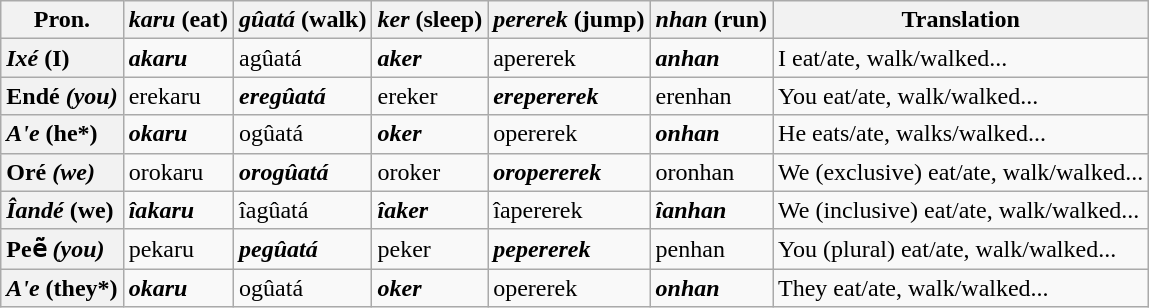<table class="wikitable">
<tr>
<th>Pron.</th>
<th><em>karu</em> (eat)</th>
<th><em>gûatá</em> (walk)</th>
<th><em>ker</em> (sleep)</th>
<th><em>pererek</em> (jump)</th>
<th><em>nhan</em> (run)</th>
<th>Translation</th>
</tr>
<tr>
<th style="text-align:left"><em>Ixé</em> (I)</th>
<td><strong><em>a<strong>karu<em></td>
<td></em></strong>a</strong>gûatá</em></td>
<td><strong><em>a<strong>ker<em></td>
<td></em></strong>a</strong>pererek</em></td>
<td><strong><em>a<strong>nhan<em></td>
<td>I eat/ate, walk/walked...</td>
</tr>
<tr>
<th style="text-align:left"></em>Endé<em> (you)</th>
<td></em></strong>ere</strong>karu</em></td>
<td><strong><em>ere<strong>gûatá<em></td>
<td></em></strong>ere</strong>ker</em></td>
<td><strong><em>ere<strong>pererek<em></td>
<td></em></strong>ere</strong>nhan</em></td>
<td>You eat/ate, walk/walked...</td>
</tr>
<tr>
<th style="text-align:left"><em>A'e</em> (he*)</th>
<td><strong><em>o<strong>karu<em></td>
<td></em></strong>o</strong>gûatá</em></td>
<td><strong><em>o<strong>ker<em></td>
<td></em></strong>o</strong>pererek</em></td>
<td><strong><em>o<strong>nhan<em></td>
<td>He eats/ate, walks/walked...</td>
</tr>
<tr>
<th style="text-align:left"></em>Oré<em> (we)</th>
<td></em></strong>oro</strong>karu</em></td>
<td><strong><em>oro<strong>gûatá<em></td>
<td></em></strong>oro</strong>ker</em></td>
<td><strong><em>oro<strong>pererek<em></td>
<td></em></strong>oro</strong>nhan</em></td>
<td>We (exclusive) eat/ate, walk/walked...</td>
</tr>
<tr>
<th style="text-align:left"><em>Îandé</em> (we)</th>
<td><strong><em>îa<strong>karu<em></td>
<td></em></strong>îa</strong>gûatá</em></td>
<td><strong><em>îa<strong>ker<em></td>
<td></em></strong>îa</strong>pererek</em></td>
<td><strong><em>îa<strong>nhan<em></td>
<td>We (inclusive) eat/ate, walk/walked...</td>
</tr>
<tr>
<th style="text-align:left"></em>Peẽ<em> (you)</th>
<td></em></strong>pe</strong>karu</em></td>
<td><strong><em>pe<strong>gûatá<em></td>
<td></em></strong>pe</strong>ker</em></td>
<td><strong><em>pe<strong>pererek<em></td>
<td></em></strong>pe</strong>nhan</em></td>
<td>You (plural) eat/ate, walk/walked...</td>
</tr>
<tr>
<th style="text-align:left"><em>A'e</em> (they*)</th>
<td><strong><em>o<strong>karu<em></td>
<td></em></strong>o</strong>gûatá</em></td>
<td><strong><em>o<strong>ker<em></td>
<td></em></strong>o</strong>pererek</em></td>
<td><strong><em>o<strong>nhan<em></td>
<td>They eat/ate, walk/walked...</td>
</tr>
</table>
